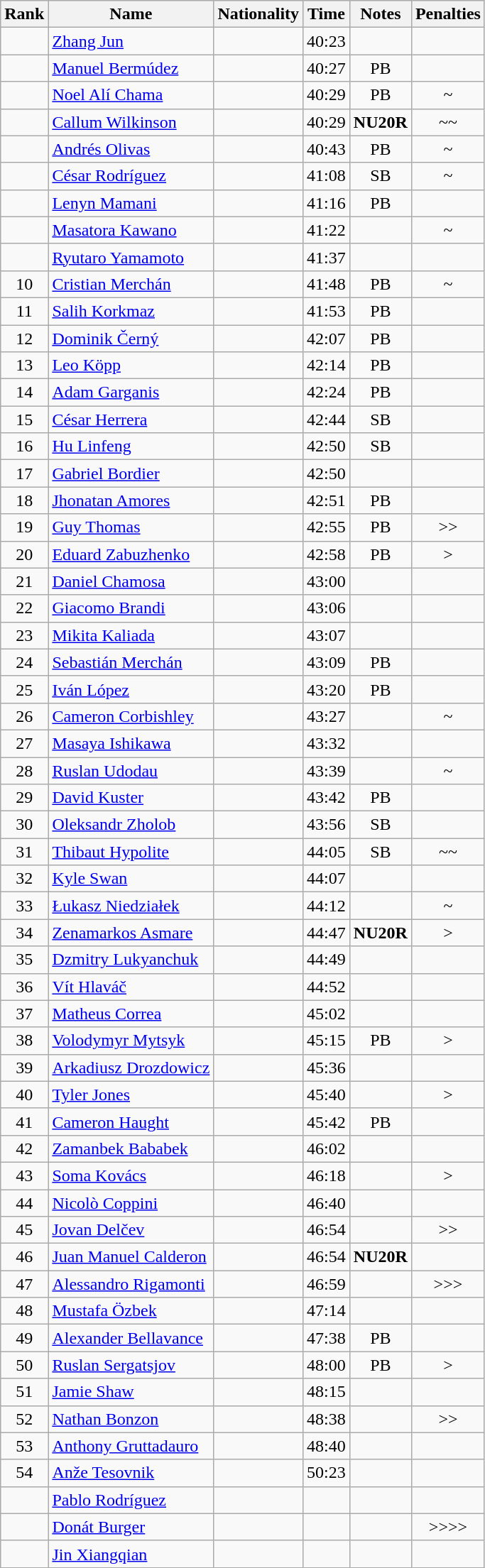<table class="wikitable sortable" style="text-align:center">
<tr>
<th>Rank</th>
<th>Name</th>
<th>Nationality</th>
<th>Time</th>
<th>Notes</th>
<th>Penalties</th>
</tr>
<tr>
<td></td>
<td align=left><a href='#'>Zhang Jun</a></td>
<td align=left></td>
<td>40:23</td>
<td></td>
<td></td>
</tr>
<tr>
<td></td>
<td align=left><a href='#'>Manuel Bermúdez</a></td>
<td align=left></td>
<td>40:27</td>
<td>PB</td>
<td></td>
</tr>
<tr>
<td></td>
<td align=left><a href='#'>Noel Alí Chama</a></td>
<td align=left></td>
<td>40:29</td>
<td>PB</td>
<td>~</td>
</tr>
<tr>
<td></td>
<td align=left><a href='#'>Callum Wilkinson</a></td>
<td align=left></td>
<td>40:29</td>
<td><strong>NU20R</strong></td>
<td>~~</td>
</tr>
<tr>
<td></td>
<td align=left><a href='#'>Andrés Olivas</a></td>
<td align=left></td>
<td>40:43</td>
<td>PB</td>
<td>~</td>
</tr>
<tr>
<td></td>
<td align=left><a href='#'>César Rodríguez</a></td>
<td align=left></td>
<td>41:08</td>
<td>SB</td>
<td>~</td>
</tr>
<tr>
<td></td>
<td align=left><a href='#'>Lenyn Mamani</a></td>
<td align=left></td>
<td>41:16</td>
<td>PB</td>
<td></td>
</tr>
<tr>
<td></td>
<td align=left><a href='#'>Masatora Kawano</a></td>
<td align=left></td>
<td>41:22</td>
<td></td>
<td>~</td>
</tr>
<tr>
<td></td>
<td align=left><a href='#'>Ryutaro Yamamoto</a></td>
<td align=left></td>
<td>41:37</td>
<td></td>
<td></td>
</tr>
<tr>
<td>10</td>
<td align=left><a href='#'>Cristian Merchán</a></td>
<td align=left></td>
<td>41:48</td>
<td>PB</td>
<td>~</td>
</tr>
<tr>
<td>11</td>
<td align=left><a href='#'>Salih Korkmaz</a></td>
<td align=left></td>
<td>41:53</td>
<td>PB</td>
<td></td>
</tr>
<tr>
<td>12</td>
<td align=left><a href='#'>Dominik Černý</a></td>
<td align=left></td>
<td>42:07</td>
<td>PB</td>
<td></td>
</tr>
<tr>
<td>13</td>
<td align=left><a href='#'>Leo Köpp</a></td>
<td align=left></td>
<td>42:14</td>
<td>PB</td>
<td></td>
</tr>
<tr>
<td>14</td>
<td align=left><a href='#'>Adam Garganis</a></td>
<td align=left></td>
<td>42:24</td>
<td>PB</td>
<td></td>
</tr>
<tr>
<td>15</td>
<td align=left><a href='#'>César Herrera</a></td>
<td align=left></td>
<td>42:44</td>
<td>SB</td>
<td></td>
</tr>
<tr>
<td>16</td>
<td align=left><a href='#'>Hu Linfeng</a></td>
<td align=left></td>
<td>42:50</td>
<td>SB</td>
<td></td>
</tr>
<tr>
<td>17</td>
<td align=left><a href='#'>Gabriel Bordier</a></td>
<td align=left></td>
<td>42:50</td>
<td></td>
<td></td>
</tr>
<tr>
<td>18</td>
<td align=left><a href='#'>Jhonatan Amores</a></td>
<td align=left></td>
<td>42:51</td>
<td>PB</td>
<td></td>
</tr>
<tr>
<td>19</td>
<td align=left><a href='#'>Guy Thomas</a></td>
<td align=left></td>
<td>42:55</td>
<td>PB</td>
<td>>></td>
</tr>
<tr>
<td>20</td>
<td align=left><a href='#'>Eduard Zabuzhenko</a></td>
<td align=left></td>
<td>42:58</td>
<td>PB</td>
<td>></td>
</tr>
<tr>
<td>21</td>
<td align=left><a href='#'>Daniel Chamosa</a></td>
<td align=left></td>
<td>43:00</td>
<td></td>
<td></td>
</tr>
<tr>
<td>22</td>
<td align=left><a href='#'>Giacomo Brandi</a></td>
<td align=left></td>
<td>43:06</td>
<td></td>
<td></td>
</tr>
<tr>
<td>23</td>
<td align=left><a href='#'>Mikita Kaliada</a></td>
<td align=left></td>
<td>43:07</td>
<td></td>
<td></td>
</tr>
<tr>
<td>24</td>
<td align=left><a href='#'>Sebastián Merchán</a></td>
<td align=left></td>
<td>43:09</td>
<td>PB</td>
<td></td>
</tr>
<tr>
<td>25</td>
<td align=left><a href='#'>Iván López</a></td>
<td align=left></td>
<td>43:20</td>
<td>PB</td>
<td></td>
</tr>
<tr>
<td>26</td>
<td align=left><a href='#'>Cameron Corbishley</a></td>
<td align=left></td>
<td>43:27</td>
<td></td>
<td>~</td>
</tr>
<tr>
<td>27</td>
<td align=left><a href='#'>Masaya Ishikawa</a></td>
<td align=left></td>
<td>43:32</td>
<td></td>
<td></td>
</tr>
<tr>
<td>28</td>
<td align=left><a href='#'>Ruslan Udodau</a></td>
<td align=left></td>
<td>43:39</td>
<td></td>
<td>~</td>
</tr>
<tr>
<td>29</td>
<td align=left><a href='#'>David Kuster</a></td>
<td align=left></td>
<td>43:42</td>
<td>PB</td>
<td></td>
</tr>
<tr>
<td>30</td>
<td align=left><a href='#'>Oleksandr Zholob</a></td>
<td align=left></td>
<td>43:56</td>
<td>SB</td>
<td></td>
</tr>
<tr>
<td>31</td>
<td align=left><a href='#'>Thibaut Hypolite</a></td>
<td align=left></td>
<td>44:05</td>
<td>SB</td>
<td>~~</td>
</tr>
<tr>
<td>32</td>
<td align=left><a href='#'>Kyle Swan</a></td>
<td align=left></td>
<td>44:07</td>
<td></td>
<td></td>
</tr>
<tr>
<td>33</td>
<td align=left><a href='#'>Łukasz Niedziałek</a></td>
<td align=left></td>
<td>44:12</td>
<td></td>
<td>~</td>
</tr>
<tr>
<td>34</td>
<td align=left><a href='#'>Zenamarkos Asmare</a></td>
<td align=left></td>
<td>44:47</td>
<td><strong>NU20R</strong></td>
<td>></td>
</tr>
<tr>
<td>35</td>
<td align=left><a href='#'>Dzmitry Lukyanchuk</a></td>
<td align=left></td>
<td>44:49</td>
<td></td>
<td></td>
</tr>
<tr>
<td>36</td>
<td align=left><a href='#'>Vít Hlaváč</a></td>
<td align=left></td>
<td>44:52</td>
<td></td>
<td></td>
</tr>
<tr>
<td>37</td>
<td align=left><a href='#'>Matheus Correa</a></td>
<td align=left></td>
<td>45:02</td>
<td></td>
<td></td>
</tr>
<tr>
<td>38</td>
<td align=left><a href='#'>Volodymyr Mytsyk</a></td>
<td align=left></td>
<td>45:15</td>
<td>PB</td>
<td>></td>
</tr>
<tr>
<td>39</td>
<td align=left><a href='#'>Arkadiusz Drozdowicz</a></td>
<td align=left></td>
<td>45:36</td>
<td></td>
<td></td>
</tr>
<tr>
<td>40</td>
<td align=left><a href='#'>Tyler Jones</a></td>
<td align=left></td>
<td>45:40</td>
<td></td>
<td>></td>
</tr>
<tr>
<td>41</td>
<td align=left><a href='#'>Cameron Haught</a></td>
<td align=left></td>
<td>45:42</td>
<td>PB</td>
<td></td>
</tr>
<tr>
<td>42</td>
<td align=left><a href='#'>Zamanbek Bababek</a></td>
<td align=left></td>
<td>46:02</td>
<td></td>
<td></td>
</tr>
<tr>
<td>43</td>
<td align=left><a href='#'>Soma Kovács</a></td>
<td align=left></td>
<td>46:18</td>
<td></td>
<td>></td>
</tr>
<tr>
<td>44</td>
<td align=left><a href='#'>Nicolò Coppini</a></td>
<td align=left></td>
<td>46:40</td>
<td></td>
<td></td>
</tr>
<tr>
<td>45</td>
<td align=left><a href='#'>Jovan Delčev</a></td>
<td align=left></td>
<td>46:54</td>
<td></td>
<td>>></td>
</tr>
<tr>
<td>46</td>
<td align=left><a href='#'>Juan Manuel Calderon</a></td>
<td align=left></td>
<td>46:54</td>
<td><strong>NU20R</strong></td>
<td></td>
</tr>
<tr>
<td>47</td>
<td align=left><a href='#'>Alessandro Rigamonti</a></td>
<td align=left></td>
<td>46:59</td>
<td></td>
<td>>>></td>
</tr>
<tr>
<td>48</td>
<td align=left><a href='#'>Mustafa Özbek</a></td>
<td align=left></td>
<td>47:14</td>
<td></td>
<td></td>
</tr>
<tr>
<td>49</td>
<td align=left><a href='#'>Alexander Bellavance</a></td>
<td align=left></td>
<td>47:38</td>
<td>PB</td>
<td></td>
</tr>
<tr>
<td>50</td>
<td align=left><a href='#'>Ruslan Sergatsjov</a></td>
<td align=left></td>
<td>48:00</td>
<td>PB</td>
<td>></td>
</tr>
<tr>
<td>51</td>
<td align=left><a href='#'>Jamie Shaw</a></td>
<td align=left></td>
<td>48:15</td>
<td></td>
<td></td>
</tr>
<tr>
<td>52</td>
<td align=left><a href='#'>Nathan Bonzon</a></td>
<td align=left></td>
<td>48:38</td>
<td></td>
<td>>></td>
</tr>
<tr>
<td>53</td>
<td align=left><a href='#'>Anthony Gruttadauro</a></td>
<td align=left></td>
<td>48:40</td>
<td></td>
<td></td>
</tr>
<tr>
<td>54</td>
<td align=left><a href='#'>Anže Tesovnik</a></td>
<td align=left></td>
<td>50:23</td>
<td></td>
<td></td>
</tr>
<tr>
<td></td>
<td align=left><a href='#'>Pablo Rodríguez</a></td>
<td align=left></td>
<td></td>
<td></td>
<td></td>
</tr>
<tr>
<td></td>
<td align=left><a href='#'>Donát Burger</a></td>
<td align=left></td>
<td></td>
<td></td>
<td>>>>></td>
</tr>
<tr>
<td></td>
<td align=left><a href='#'>Jin Xiangqian</a></td>
<td align=left></td>
<td></td>
<td></td>
<td></td>
</tr>
</table>
